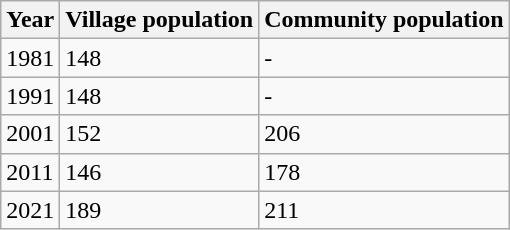<table class="wikitable">
<tr>
<th>Year</th>
<th>Village population</th>
<th>Community population</th>
</tr>
<tr>
<td>1981</td>
<td>148</td>
<td>-</td>
</tr>
<tr>
<td>1991</td>
<td>148</td>
<td>-</td>
</tr>
<tr>
<td>2001</td>
<td>152</td>
<td>206</td>
</tr>
<tr>
<td>2011</td>
<td>146</td>
<td>178</td>
</tr>
<tr>
<td>2021</td>
<td>189</td>
<td>211</td>
</tr>
</table>
